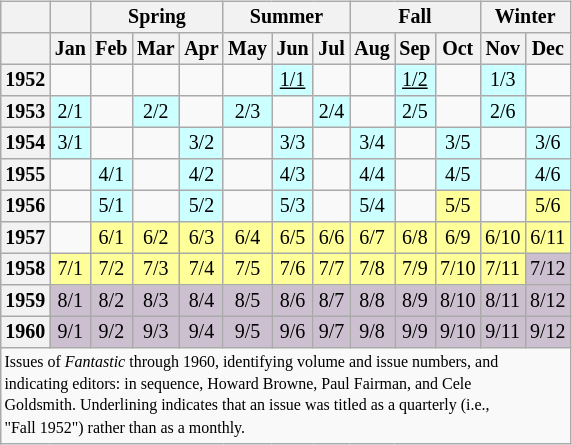<table class="wikitable" style="font-size: 10pt; line-height: 11pt; margin-left: 2em; text-align: center; float: right">
<tr>
<th></th>
<th></th>
<th colspan="3">Spring</th>
<th colspan="3">Summer</th>
<th colspan="3">Fall</th>
<th colspan="2">Winter</th>
</tr>
<tr>
<th></th>
<th>Jan</th>
<th>Feb</th>
<th>Mar</th>
<th>Apr</th>
<th>May</th>
<th>Jun</th>
<th>Jul</th>
<th>Aug</th>
<th>Sep</th>
<th>Oct</th>
<th>Nov</th>
<th>Dec</th>
</tr>
<tr>
<th>1952</th>
<td></td>
<td></td>
<td></td>
<td></td>
<td></td>
<td bgcolor=#ccffff><u>1/1</u></td>
<td></td>
<td></td>
<td bgcolor=#ccffff><u>1/2</u></td>
<td></td>
<td bgcolor=#ccffff>1/3</td>
<td></td>
</tr>
<tr>
<th>1953</th>
<td bgcolor=#ccffff>2/1</td>
<td></td>
<td bgcolor=#ccffff>2/2</td>
<td></td>
<td bgcolor=#ccffff>2/3</td>
<td></td>
<td bgcolor=#ccffff>2/4</td>
<td></td>
<td bgcolor=#ccffff>2/5</td>
<td></td>
<td bgcolor=#ccffff>2/6</td>
<td></td>
</tr>
<tr>
<th>1954</th>
<td bgcolor=#ccffff>3/1</td>
<td></td>
<td></td>
<td bgcolor=#ccffff>3/2</td>
<td></td>
<td bgcolor=#ccffff>3/3</td>
<td></td>
<td bgcolor=#ccffff>3/4</td>
<td></td>
<td bgcolor=#ccffff>3/5</td>
<td></td>
<td bgcolor=#ccffff>3/6</td>
</tr>
<tr>
<th>1955</th>
<td></td>
<td bgcolor=#ccffff>4/1</td>
<td></td>
<td bgcolor=#ccffff>4/2</td>
<td></td>
<td bgcolor=#ccffff>4/3</td>
<td></td>
<td bgcolor=#ccffff>4/4</td>
<td></td>
<td bgcolor=#ccffff>4/5</td>
<td></td>
<td bgcolor=#ccffff>4/6</td>
</tr>
<tr>
<th>1956</th>
<td></td>
<td bgcolor=#ccffff>5/1</td>
<td></td>
<td bgcolor=#ccffff>5/2</td>
<td></td>
<td bgcolor=#ccffff>5/3</td>
<td></td>
<td bgcolor=#ccffff>5/4</td>
<td></td>
<td bgcolor=#ffff99>5/5</td>
<td></td>
<td bgcolor=#ffff99>5/6</td>
</tr>
<tr>
<th>1957</th>
<td></td>
<td bgcolor=#ffff99>6/1</td>
<td bgcolor=#ffff99>6/2</td>
<td bgcolor=#ffff99>6/3</td>
<td bgcolor=#ffff99>6/4</td>
<td bgcolor=#ffff99>6/5</td>
<td bgcolor=#ffff99>6/6</td>
<td bgcolor=#ffff99>6/7</td>
<td bgcolor=#ffff99>6/8</td>
<td bgcolor=#ffff99>6/9</td>
<td bgcolor=#ffff99>6/10</td>
<td bgcolor=#ffff99>6/11</td>
</tr>
<tr>
<th>1958</th>
<td bgcolor=#ffff99>7/1</td>
<td bgcolor=#ffff99>7/2</td>
<td bgcolor=#ffff99>7/3</td>
<td bgcolor=#ffff99>7/4</td>
<td bgcolor=#ffff99>7/5</td>
<td bgcolor=#ffff99>7/6</td>
<td bgcolor=#ffff99>7/7</td>
<td bgcolor=#ffff99>7/8</td>
<td bgcolor=#ffff99>7/9</td>
<td bgcolor=#ffff99>7/10</td>
<td bgcolor=#ffff99>7/11</td>
<td bgcolor=#ccc0d0>7/12</td>
</tr>
<tr>
<th>1959</th>
<td bgcolor=#ccc0d0>8/1</td>
<td bgcolor=#ccc0d0>8/2</td>
<td bgcolor=#ccc0d0>8/3</td>
<td bgcolor=#ccc0d0>8/4</td>
<td bgcolor=#ccc0d0>8/5</td>
<td bgcolor=#ccc0d0>8/6</td>
<td bgcolor=#ccc0d0>8/7</td>
<td bgcolor=#ccc0d0>8/8</td>
<td bgcolor=#ccc0d0>8/9</td>
<td bgcolor=#ccc0d0>8/10</td>
<td bgcolor=#ccc0d0>8/11</td>
<td bgcolor=#ccc0d0>8/12</td>
</tr>
<tr>
<th>1960</th>
<td bgcolor=#ccc0d0>9/1</td>
<td bgcolor=#ccc0d0>9/2</td>
<td bgcolor=#ccc0d0>9/3</td>
<td bgcolor=#ccc0d0>9/4</td>
<td bgcolor=#ccc0d0>9/5</td>
<td bgcolor=#ccc0d0>9/6</td>
<td bgcolor=#ccc0d0>9/7</td>
<td bgcolor=#ccc0d0>9/8</td>
<td bgcolor=#ccc0d0>9/9</td>
<td bgcolor=#ccc0d0>9/10</td>
<td bgcolor=#ccc0d0>9/11</td>
<td bgcolor=#ccc0d0>9/12</td>
</tr>
<tr>
<td colspan="13" style="font-size: 8pt; text-align:left">Issues of <em>Fantastic</em> through 1960, identifying volume and issue numbers, and<br>indicating editors: in sequence, Howard Browne, Paul Fairman, and Cele<br>Goldsmith.  Underlining indicates that an issue was titled as a quarterly (i.e.,<br>"Fall 1952") rather than as a monthly.</td>
</tr>
</table>
